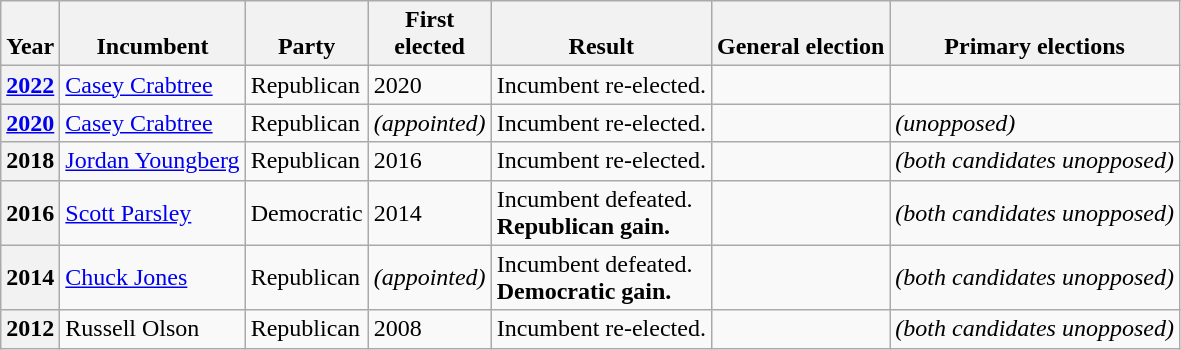<table class=wikitable>
<tr valign=bottom>
<th>Year</th>
<th>Incumbent</th>
<th>Party</th>
<th>First<br>elected</th>
<th>Result</th>
<th>General election</th>
<th>Primary elections</th>
</tr>
<tr>
<th><a href='#'>2022</a></th>
<td><a href='#'>Casey Crabtree</a></td>
<td>Republican</td>
<td>2020</td>
<td>Incumbent re-elected.</td>
<td nowrap></td>
<td nowrap></td>
</tr>
<tr>
<th><a href='#'>2020</a></th>
<td><a href='#'>Casey Crabtree</a></td>
<td>Republican</td>
<td><em>(appointed)</em></td>
<td>Incumbent re-elected.</td>
<td nowrap></td>
<td><em>(unopposed)</em></td>
</tr>
<tr>
<th>2018</th>
<td><a href='#'>Jordan Youngberg</a></td>
<td>Republican</td>
<td>2016</td>
<td>Incumbent re-elected.</td>
<td nowrap></td>
<td><em>(both candidates unopposed)</em></td>
</tr>
<tr>
<th>2016</th>
<td><a href='#'>Scott Parsley</a></td>
<td>Democratic</td>
<td>2014</td>
<td>Incumbent defeated.<br><strong>Republican gain.</strong></td>
<td nowrap></td>
<td><em>(both candidates unopposed)</em></td>
</tr>
<tr>
<th>2014</th>
<td><a href='#'>Chuck Jones</a></td>
<td>Republican</td>
<td><em>(appointed)</em></td>
<td>Incumbent defeated.<br><strong>Democratic gain.</strong></td>
<td nowrap></td>
<td><em>(both candidates unopposed)</em></td>
</tr>
<tr>
<th>2012</th>
<td>Russell Olson</td>
<td>Republican</td>
<td>2008</td>
<td>Incumbent re-elected.</td>
<td nowrap></td>
<td><em>(both candidates unopposed)</em></td>
</tr>
</table>
